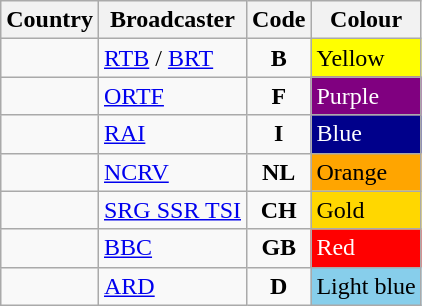<table class="wikitable sortable">
<tr>
<th>Country</th>
<th>Broadcaster</th>
<th>Code</th>
<th>Colour</th>
</tr>
<tr>
<td></td>
<td><a href='#'>RTB</a> / <a href='#'>BRT</a></td>
<td align="center"><strong>B</strong></td>
<td style="background:yellow">Yellow</td>
</tr>
<tr>
<td></td>
<td><a href='#'>ORTF</a></td>
<td align="center"><strong>F</strong></td>
<td style="background:purple; color: white">Purple</td>
</tr>
<tr>
<td></td>
<td><a href='#'>RAI</a></td>
<td align="center"><strong>I</strong></td>
<td style="background:darkblue; color: white">Blue</td>
</tr>
<tr>
<td></td>
<td><a href='#'>NCRV</a></td>
<td align="center"><strong>NL</strong></td>
<td style="background:orange">Orange</td>
</tr>
<tr>
<td></td>
<td><a href='#'>SRG SSR TSI</a></td>
<td align="center"><strong>CH</strong></td>
<td style="background:gold">Gold</td>
</tr>
<tr>
<td></td>
<td><a href='#'>BBC</a></td>
<td align="center"><strong>GB</strong></td>
<td style="background:red; color: white">Red</td>
</tr>
<tr>
<td></td>
<td><a href='#'>ARD</a></td>
<td align="center"><strong>D</strong></td>
<td style="background:skyblue">Light blue</td>
</tr>
</table>
